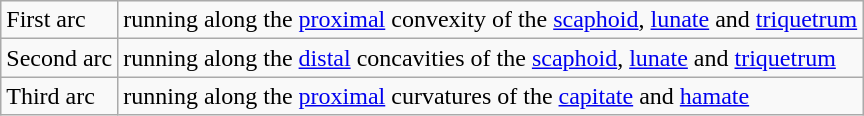<table class="wikitable">
<tr>
<td>First arc</td>
<td>running along the <a href='#'>proximal</a> convexity of the <a href='#'>scaphoid</a>, <a href='#'>lunate</a> and <a href='#'>triquetrum</a></td>
</tr>
<tr>
<td>Second arc</td>
<td>running along the <a href='#'>distal</a> concavities of the <a href='#'>scaphoid</a>, <a href='#'>lunate</a> and <a href='#'>triquetrum</a></td>
</tr>
<tr>
<td>Third arc</td>
<td>running along the <a href='#'>proximal</a> curvatures of the <a href='#'>capitate</a> and <a href='#'>hamate</a></td>
</tr>
</table>
